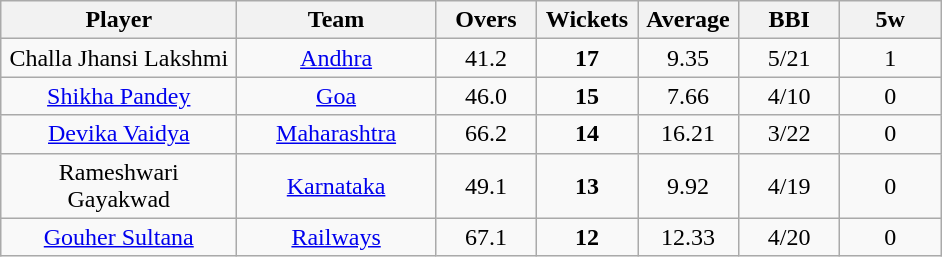<table class="wikitable" style="text-align:center">
<tr>
<th width=150>Player</th>
<th width=125>Team</th>
<th width=60>Overs</th>
<th width=60>Wickets</th>
<th width=60>Average</th>
<th width=60>BBI</th>
<th width=60>5w</th>
</tr>
<tr>
<td>Challa Jhansi Lakshmi</td>
<td><a href='#'>Andhra</a></td>
<td>41.2</td>
<td><strong>17</strong></td>
<td>9.35</td>
<td>5/21</td>
<td>1</td>
</tr>
<tr>
<td><a href='#'>Shikha Pandey</a></td>
<td><a href='#'>Goa</a></td>
<td>46.0</td>
<td><strong>15</strong></td>
<td>7.66</td>
<td>4/10</td>
<td>0</td>
</tr>
<tr>
<td><a href='#'>Devika Vaidya</a></td>
<td><a href='#'>Maharashtra</a></td>
<td>66.2</td>
<td><strong>14</strong></td>
<td>16.21</td>
<td>3/22</td>
<td>0</td>
</tr>
<tr>
<td>Rameshwari Gayakwad</td>
<td><a href='#'>Karnataka</a></td>
<td>49.1</td>
<td><strong>13</strong></td>
<td>9.92</td>
<td>4/19</td>
<td>0</td>
</tr>
<tr>
<td><a href='#'>Gouher Sultana</a></td>
<td><a href='#'>Railways</a></td>
<td>67.1</td>
<td><strong>12</strong></td>
<td>12.33</td>
<td>4/20</td>
<td>0</td>
</tr>
</table>
